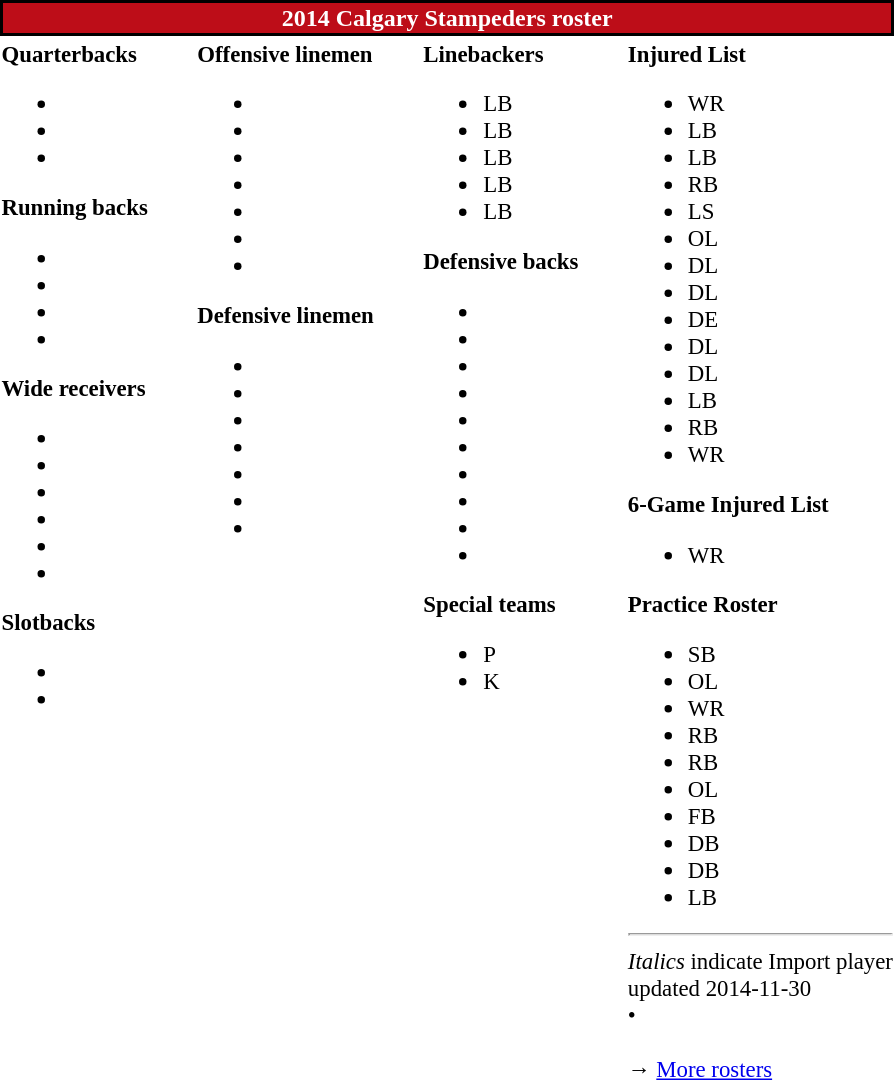<table class="toccolours" style="text-align: left;">
<tr>
<th colspan="9" style="background-color: #BD0D18; color:white; border:2px solid black; text-align: center">2014 Calgary Stampeders roster</th>
</tr>
<tr>
<td style="font-size: 95%;vertical-align:top;"><strong>Quarterbacks</strong><br><ul><li></li><li></li><li></li></ul><strong>Running backs</strong><ul><li></li><li></li><li></li><li></li></ul><strong>Wide receivers</strong><ul><li></li><li></li><li></li><li></li><li></li><li></li></ul><strong>Slotbacks</strong><ul><li></li><li></li></ul></td>
<td style="width: 25px;"></td>
<td style="font-size: 95%;vertical-align:top;"><strong>Offensive linemen</strong><br><ul><li></li><li></li><li></li><li></li><li></li><li></li><li></li></ul><strong>Defensive linemen</strong><ul><li></li><li></li><li></li><li></li><li></li><li></li><li></li></ul></td>
<td style="width: 25px;"></td>
<td style="font-size: 95%;vertical-align:top;"><strong>Linebackers </strong><br><ul><li> LB</li><li> LB</li><li> LB</li><li> LB</li><li> LB</li></ul><strong>Defensive backs</strong><ul><li></li><li></li><li></li><li></li><li></li><li></li><li></li><li></li><li></li><li></li></ul><strong>Special teams</strong><ul><li> P</li><li> K</li></ul></td>
<td style="width: 25px;"></td>
<td style="font-size: 95%;vertical-align:top;"><strong>Injured List</strong><br><ul><li> WR</li><li> LB</li><li> LB</li><li> RB</li><li> LS</li><li> OL</li><li> DL</li><li> DL</li><li> DE</li><li> DL</li><li> DL</li><li> LB</li><li> RB</li><li> WR</li></ul><strong>6-Game Injured List</strong><ul><li> WR</li></ul><strong>Practice Roster</strong><ul><li> SB</li><li> OL</li><li> WR</li><li> RB</li><li> RB</li><li> OL</li><li> FB</li><li> DB</li><li> DB</li><li> LB</li></ul><hr>
<em>Italics</em> indicate Import player<br>
<span></span> updated 2014-11-30<br>
<span></span> • <span></span><br>
<br>→ <a href='#'>More rosters</a></td>
</tr>
<tr>
</tr>
</table>
